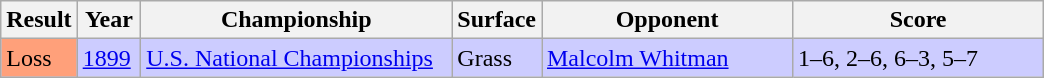<table class="sortable wikitable">
<tr>
<th style="width:40px">Result</th>
<th style="width:35px">Year</th>
<th style="width:200px">Championship</th>
<th style="width:50px">Surface</th>
<th style="width:160px">Opponent</th>
<th style="width:160px" class="unsortable">Score</th>
</tr>
<tr style="background:#ccf;">
<td style="background:#ffa07a;">Loss</td>
<td><a href='#'>1899</a></td>
<td><a href='#'>U.S. National Championships</a></td>
<td>Grass</td>
<td> <a href='#'>Malcolm Whitman</a></td>
<td>1–6, 2–6, 6–3, 5–7</td>
</tr>
</table>
